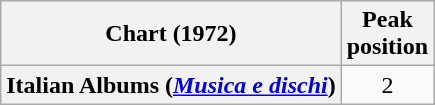<table class="wikitable plainrowheaders" style="text-align:center">
<tr>
<th scope="col">Chart (1972)</th>
<th scope="col">Peak<br>position</th>
</tr>
<tr>
<th scope="row">Italian Albums (<em><a href='#'>Musica e dischi</a></em>)</th>
<td>2</td>
</tr>
</table>
